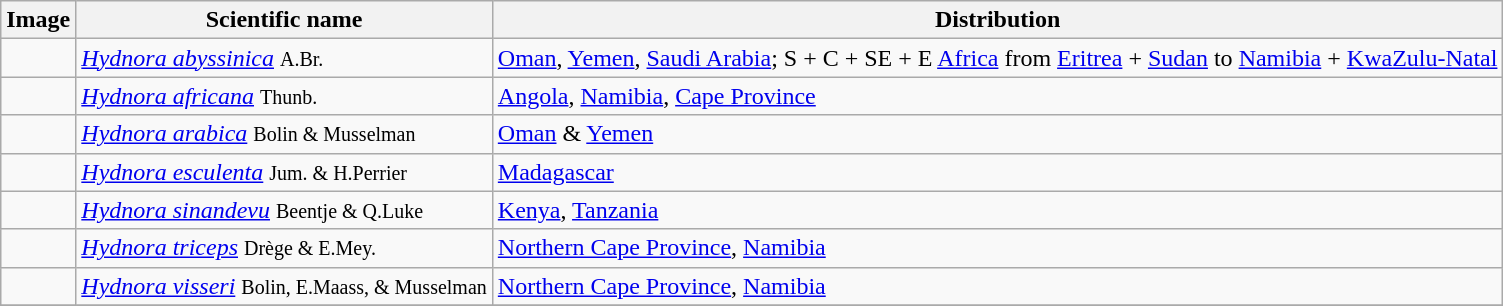<table class="wikitable">
<tr>
<th>Image</th>
<th>Scientific name</th>
<th>Distribution</th>
</tr>
<tr>
<td></td>
<td><em><a href='#'>Hydnora abyssinica</a></em> <small>A.Br.</small></td>
<td><a href='#'>Oman</a>, <a href='#'>Yemen</a>, <a href='#'>Saudi Arabia</a>; S + C + SE + E <a href='#'>Africa</a> from <a href='#'>Eritrea</a> + <a href='#'>Sudan</a> to <a href='#'>Namibia</a> + <a href='#'>KwaZulu-Natal</a></td>
</tr>
<tr>
<td></td>
<td><em><a href='#'>Hydnora africana</a></em> <small>Thunb.</small></td>
<td><a href='#'>Angola</a>, <a href='#'>Namibia</a>, <a href='#'>Cape Province</a></td>
</tr>
<tr>
<td></td>
<td><em><a href='#'>Hydnora arabica</a></em> <small>Bolin & Musselman</small></td>
<td><a href='#'>Oman</a> & <a href='#'>Yemen</a></td>
</tr>
<tr>
<td></td>
<td><em><a href='#'>Hydnora esculenta</a></em> <small>Jum. & H.Perrier</small></td>
<td><a href='#'>Madagascar</a></td>
</tr>
<tr>
<td></td>
<td><em><a href='#'>Hydnora sinandevu</a></em> <small>Beentje & Q.Luke</small></td>
<td><a href='#'>Kenya</a>, <a href='#'>Tanzania</a></td>
</tr>
<tr>
<td></td>
<td><em><a href='#'>Hydnora triceps</a></em> <small>Drège & E.Mey.</small></td>
<td><a href='#'>Northern Cape Province</a>, <a href='#'>Namibia</a></td>
</tr>
<tr>
<td></td>
<td><em><a href='#'>Hydnora visseri</a></em> <small>Bolin, E.Maass, & Musselman</small></td>
<td><a href='#'>Northern Cape Province</a>, <a href='#'>Namibia</a></td>
</tr>
<tr>
</tr>
</table>
